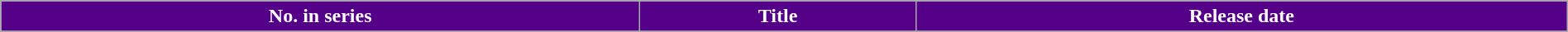<table class="wikitable sortable" style="width: 100%;">
<tr>
<th style="background:#508; color:#FFF;">No. in series</th>
<th style="background:#508; color:#FFF;">Title</th>
<th style="background:#508; color:#FFF;">Release date</th>
</tr>
<tr>
</tr>
</table>
